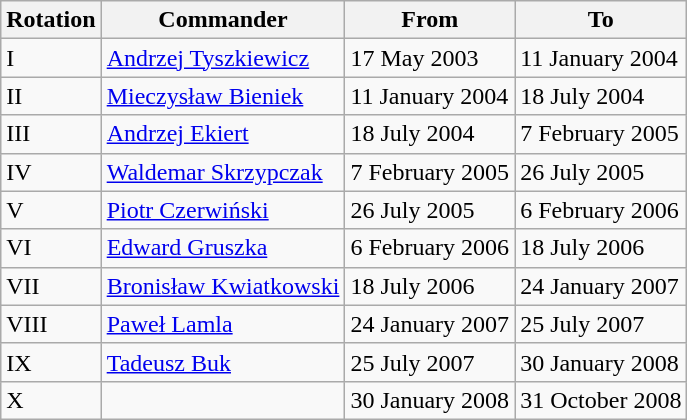<table class="wikitable">
<tr>
<th>Rotation</th>
<th>Commander</th>
<th>From</th>
<th>To</th>
</tr>
<tr>
<td>I</td>
<td><a href='#'>Andrzej Tyszkiewicz</a></td>
<td>17 May 2003</td>
<td>11 January 2004</td>
</tr>
<tr>
<td>II</td>
<td><a href='#'>Mieczysław Bieniek</a></td>
<td>11 January 2004</td>
<td>18 July 2004</td>
</tr>
<tr>
<td>III</td>
<td><a href='#'>Andrzej Ekiert</a></td>
<td>18 July 2004</td>
<td>7 February 2005</td>
</tr>
<tr>
<td>IV</td>
<td><a href='#'>Waldemar Skrzypczak</a></td>
<td>7 February 2005</td>
<td>26 July 2005</td>
</tr>
<tr>
<td>V</td>
<td><a href='#'>Piotr Czerwiński</a></td>
<td>26 July 2005</td>
<td>6 February 2006</td>
</tr>
<tr>
<td>VI</td>
<td><a href='#'>Edward Gruszka</a></td>
<td>6 February 2006</td>
<td>18 July 2006</td>
</tr>
<tr>
<td>VII</td>
<td><a href='#'>Bronisław Kwiatkowski</a></td>
<td>18 July 2006</td>
<td>24 January 2007</td>
</tr>
<tr>
<td>VIII</td>
<td><a href='#'>Paweł Lamla</a></td>
<td>24 January 2007</td>
<td>25 July 2007</td>
</tr>
<tr>
<td>IX</td>
<td><a href='#'>Tadeusz Buk</a></td>
<td>25 July 2007</td>
<td>30 January 2008</td>
</tr>
<tr>
<td>X</td>
<td></td>
<td>30 January 2008</td>
<td>31 October 2008</td>
</tr>
</table>
